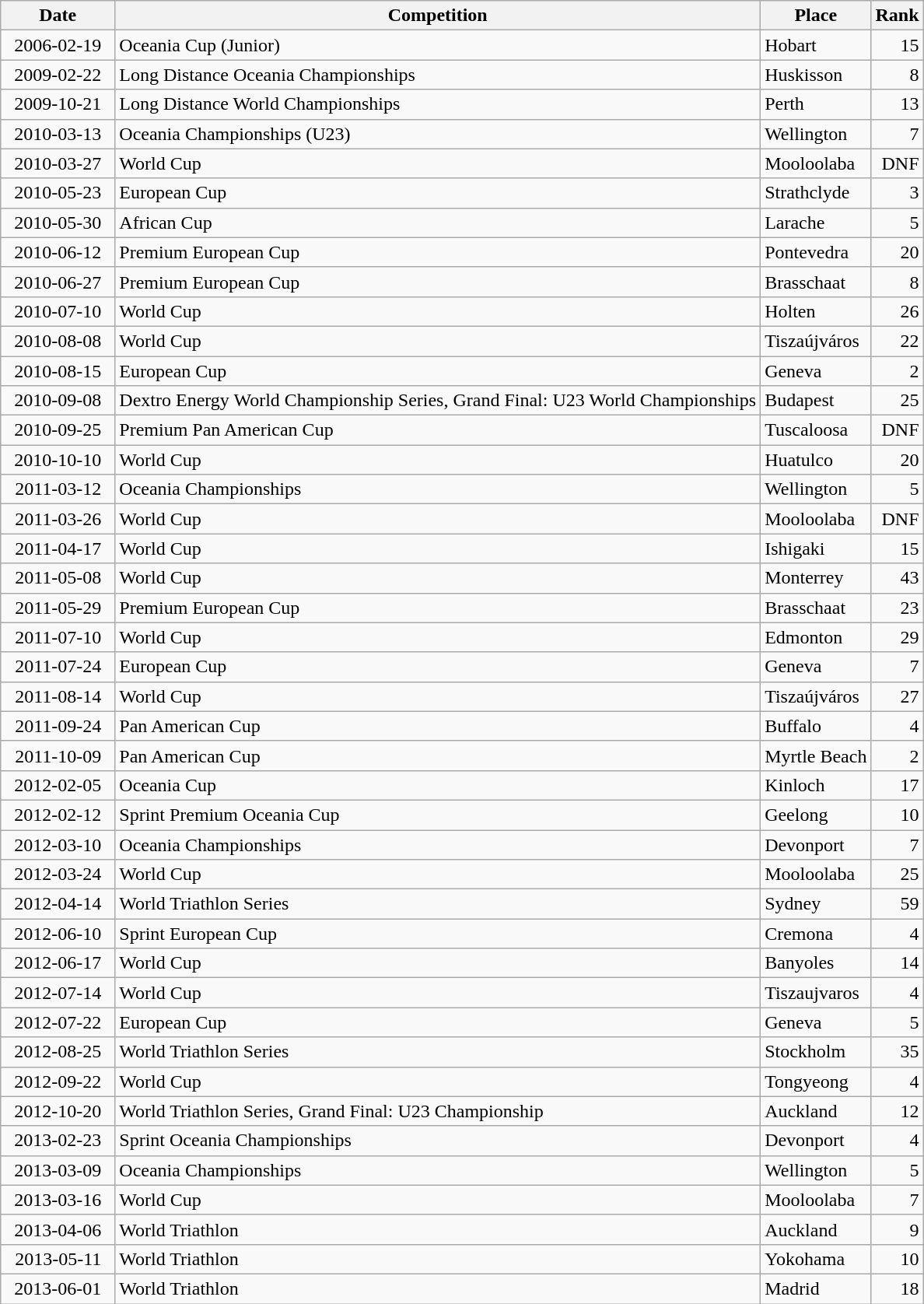<table class="wikitable sortable">
<tr>
<th>Date</th>
<th>Competition</th>
<th>Place</th>
<th>Rank</th>
</tr>
<tr>
<td style="text-align:right">  2006-02-19  </td>
<td>Oceania Cup (Junior)</td>
<td>Hobart</td>
<td style="text-align:right">15</td>
</tr>
<tr>
<td style="text-align:right">  2009-02-22  </td>
<td>Long Distance Oceania Championships</td>
<td>Huskisson</td>
<td style="text-align:right">8</td>
</tr>
<tr>
<td style="text-align:right">  2009-10-21  </td>
<td>Long Distance World Championships</td>
<td>Perth</td>
<td style="text-align:right">13</td>
</tr>
<tr>
<td style="text-align:right">  2010-03-13  </td>
<td>Oceania Championships (U23)</td>
<td>Wellington</td>
<td style="text-align:right">7</td>
</tr>
<tr>
<td style="text-align:right">  2010-03-27  </td>
<td>World Cup</td>
<td>Mooloolaba</td>
<td style="text-align:right">DNF</td>
</tr>
<tr>
<td style="text-align:right">  2010-05-23  </td>
<td>European Cup</td>
<td>Strathclyde</td>
<td style="text-align:right">3</td>
</tr>
<tr>
<td style="text-align:right">  2010-05-30  </td>
<td>African Cup</td>
<td>Larache</td>
<td style="text-align:right">5</td>
</tr>
<tr>
<td style="text-align:right">  2010-06-12  </td>
<td>Premium European Cup</td>
<td>Pontevedra</td>
<td style="text-align:right">20</td>
</tr>
<tr>
<td style="text-align:right">  2010-06-27  </td>
<td>Premium European Cup</td>
<td>Brasschaat</td>
<td style="text-align:right">8</td>
</tr>
<tr>
<td style="text-align:right">  2010-07-10  </td>
<td>World Cup</td>
<td>Holten</td>
<td style="text-align:right">26</td>
</tr>
<tr>
<td style="text-align:right">  2010-08-08  </td>
<td>World Cup</td>
<td>Tiszaújváros</td>
<td style="text-align:right">22</td>
</tr>
<tr>
<td style="text-align:right">  2010-08-15  </td>
<td>European Cup</td>
<td>Geneva</td>
<td style="text-align:right">2</td>
</tr>
<tr>
<td style="text-align:right">  2010-09-08  </td>
<td>Dextro Energy World Championship Series, Grand Final: U23 World Championships</td>
<td>Budapest</td>
<td style="text-align:right">25</td>
</tr>
<tr>
<td style="text-align:right">  2010-09-25  </td>
<td>Premium Pan American Cup</td>
<td>Tuscaloosa</td>
<td style="text-align:right">DNF</td>
</tr>
<tr>
<td style="text-align:right">  2010-10-10  </td>
<td>World Cup</td>
<td>Huatulco</td>
<td style="text-align:right">20</td>
</tr>
<tr>
<td style="text-align:right">  2011-03-12  </td>
<td>Oceania Championships</td>
<td>Wellington</td>
<td style="text-align:right">5</td>
</tr>
<tr>
<td style="text-align:right">  2011-03-26  </td>
<td>World Cup</td>
<td>Mooloolaba</td>
<td style="text-align:right">DNF</td>
</tr>
<tr>
<td style="text-align:right">  2011-04-17  </td>
<td>World Cup</td>
<td>Ishigaki</td>
<td style="text-align:right">15</td>
</tr>
<tr>
<td style="text-align:right">  2011-05-08  </td>
<td>World Cup</td>
<td>Monterrey</td>
<td style="text-align:right">43</td>
</tr>
<tr>
<td style="text-align:right">  2011-05-29  </td>
<td>Premium European Cup</td>
<td>Brasschaat</td>
<td style="text-align:right">23</td>
</tr>
<tr>
<td style="text-align:right">  2011-07-10  </td>
<td>World Cup</td>
<td>Edmonton</td>
<td style="text-align:right">29</td>
</tr>
<tr>
<td style="text-align:right">  2011-07-24  </td>
<td>European Cup</td>
<td>Geneva</td>
<td style="text-align:right">7</td>
</tr>
<tr>
<td style="text-align:right">  2011-08-14  </td>
<td>World Cup</td>
<td>Tiszaújváros</td>
<td style="text-align:right">27</td>
</tr>
<tr>
<td style="text-align:right">  2011-09-24  </td>
<td>Pan American Cup</td>
<td>Buffalo</td>
<td style="text-align:right">4</td>
</tr>
<tr>
<td style="text-align:right">  2011-10-09  </td>
<td>Pan American Cup</td>
<td>Myrtle Beach</td>
<td style="text-align:right">2</td>
</tr>
<tr>
<td style="text-align:right">  2012-02-05  </td>
<td>Oceania Cup</td>
<td>Kinloch</td>
<td style="text-align:right">17</td>
</tr>
<tr>
<td style="text-align:right">  2012-02-12  </td>
<td>Sprint Premium Oceania Cup</td>
<td>Geelong</td>
<td style="text-align:right">10</td>
</tr>
<tr>
<td style="text-align:right">  2012-03-10  </td>
<td>Oceania Championships</td>
<td>Devonport</td>
<td style="text-align:right">7</td>
</tr>
<tr>
<td style="text-align:right">  2012-03-24  </td>
<td>World Cup</td>
<td>Mooloolaba</td>
<td style="text-align:right">25</td>
</tr>
<tr>
<td style="text-align:right">  2012-04-14  </td>
<td>World Triathlon Series</td>
<td>Sydney</td>
<td style="text-align:right">59</td>
</tr>
<tr>
<td style="text-align:right">  2012-06-10  </td>
<td>Sprint European Cup</td>
<td>Cremona</td>
<td style="text-align:right">4</td>
</tr>
<tr>
<td style="text-align:right">  2012-06-17  </td>
<td>World Cup</td>
<td>Banyoles</td>
<td style="text-align:right">14</td>
</tr>
<tr>
<td style="text-align:right">  2012-07-14  </td>
<td>World Cup</td>
<td>Tiszaujvaros</td>
<td style="text-align:right">4</td>
</tr>
<tr>
<td style="text-align:right">  2012-07-22  </td>
<td>European Cup</td>
<td>Geneva</td>
<td style="text-align:right">5</td>
</tr>
<tr>
<td style="text-align:right">  2012-08-25  </td>
<td>World Triathlon Series</td>
<td>Stockholm</td>
<td style="text-align:right">35</td>
</tr>
<tr>
<td style="text-align:right">  2012-09-22  </td>
<td>World Cup</td>
<td>Tongyeong</td>
<td style="text-align:right">4</td>
</tr>
<tr>
<td style="text-align:right">  2012-10-20  </td>
<td>World Triathlon Series, Grand Final: U23 Championship</td>
<td>Auckland</td>
<td style="text-align:right">12</td>
</tr>
<tr>
<td style="text-align:right">  2013-02-23  </td>
<td>Sprint Oceania Championships</td>
<td>Devonport</td>
<td style="text-align:right">4</td>
</tr>
<tr>
<td style="text-align:right">  2013-03-09  </td>
<td>Oceania Championships</td>
<td>Wellington</td>
<td style="text-align:right">5</td>
</tr>
<tr>
<td style="text-align:right">  2013-03-16  </td>
<td>World Cup</td>
<td>Mooloolaba</td>
<td style="text-align:right">7</td>
</tr>
<tr>
<td style="text-align:right">  2013-04-06  </td>
<td>World Triathlon</td>
<td>Auckland</td>
<td style="text-align:right">9</td>
</tr>
<tr>
<td style="text-align:right">  2013-05-11  </td>
<td>World Triathlon</td>
<td>Yokohama</td>
<td style="text-align:right">10</td>
</tr>
<tr>
<td style="text-align:right">  2013-06-01  </td>
<td>World Triathlon</td>
<td>Madrid</td>
<td style="text-align:right">18</td>
</tr>
</table>
